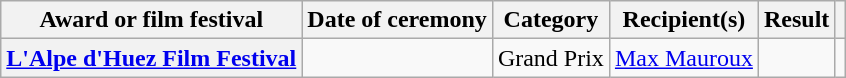<table class="wikitable sortable plainrowheaders">
<tr>
<th scope="col">Award or film festival</th>
<th scope="col">Date of ceremony</th>
<th scope="col">Category</th>
<th scope="col">Recipient(s)</th>
<th scope="col">Result</th>
<th scope="col" class="unsortable"></th>
</tr>
<tr>
<th scope="row"><a href='#'>L'Alpe d'Huez Film Festival</a></th>
<td></td>
<td>Grand Prix</td>
<td><a href='#'>Max Mauroux</a></td>
<td></td>
<td align="center"></td>
</tr>
</table>
